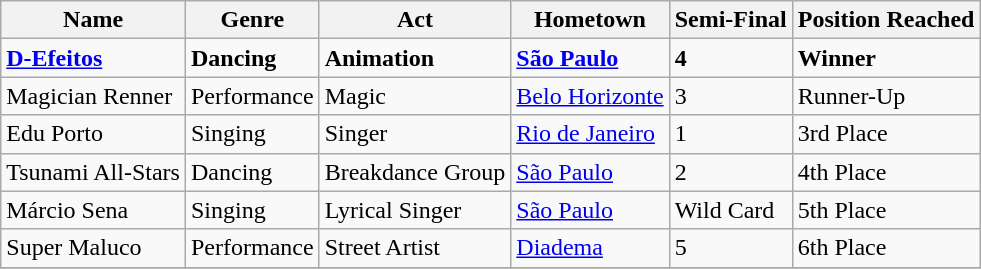<table class="wikitable">
<tr>
<th>Name</th>
<th>Genre</th>
<th>Act</th>
<th>Hometown</th>
<th>Semi-Final</th>
<th>Position Reached</th>
</tr>
<tr>
<td><strong><a href='#'>D-Efeitos</a></strong></td>
<td><strong>Dancing</strong></td>
<td><strong>Animation</strong></td>
<td><strong><a href='#'>São Paulo</a></strong></td>
<td><strong>4</strong></td>
<td><strong>Winner</strong></td>
</tr>
<tr>
<td>Magician Renner</td>
<td>Performance</td>
<td>Magic</td>
<td><a href='#'>Belo Horizonte</a></td>
<td>3</td>
<td>Runner-Up</td>
</tr>
<tr>
<td>Edu Porto</td>
<td>Singing</td>
<td>Singer</td>
<td><a href='#'>Rio de Janeiro</a></td>
<td>1</td>
<td>3rd Place</td>
</tr>
<tr>
<td>Tsunami All-Stars</td>
<td>Dancing</td>
<td>Breakdance Group</td>
<td><a href='#'>São Paulo</a></td>
<td>2</td>
<td>4th Place</td>
</tr>
<tr>
<td>Márcio Sena</td>
<td>Singing</td>
<td>Lyrical Singer</td>
<td><a href='#'>São Paulo</a></td>
<td>Wild Card</td>
<td>5th Place</td>
</tr>
<tr>
<td>Super Maluco</td>
<td>Performance</td>
<td>Street Artist</td>
<td><a href='#'>Diadema</a></td>
<td>5</td>
<td>6th Place</td>
</tr>
<tr>
</tr>
</table>
